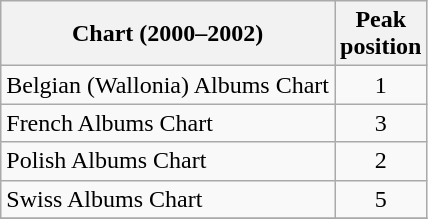<table class="wikitable sortable">
<tr>
<th align="left">Chart (2000–2002)</th>
<th align="center">Peak<br>position</th>
</tr>
<tr>
<td align="left">Belgian (Wallonia) Albums Chart</td>
<td align="center">1</td>
</tr>
<tr>
<td align="left">French Albums Chart</td>
<td align="center">3</td>
</tr>
<tr>
<td align="left">Polish Albums Chart</td>
<td align="center">2</td>
</tr>
<tr>
<td align="left">Swiss Albums Chart</td>
<td align="center">5</td>
</tr>
<tr>
</tr>
</table>
